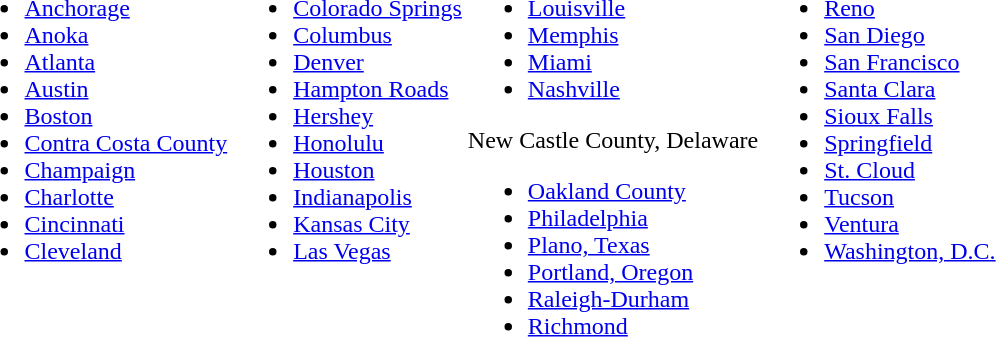<table>
<tr valign="top">
<td><br><ul><li><a href='#'>Anchorage</a></li><li><a href='#'>Anoka</a></li><li><a href='#'>Atlanta</a></li><li><a href='#'>Austin</a></li><li><a href='#'>Boston</a></li><li><a href='#'>Contra Costa County</a></li><li><a href='#'>Champaign</a></li><li><a href='#'>Charlotte</a></li><li><a href='#'>Cincinnati</a></li><li><a href='#'>Cleveland</a></li></ul></td>
<td><br><ul><li><a href='#'>Colorado Springs</a></li><li><a href='#'>Columbus</a></li><li><a href='#'>Denver</a></li><li><a href='#'>Hampton Roads</a></li><li><a href='#'>Hershey</a></li><li><a href='#'>Honolulu</a></li><li><a href='#'>Houston</a></li><li><a href='#'>Indianapolis</a></li><li><a href='#'>Kansas City</a></li><li><a href='#'>Las Vegas</a></li></ul></td>
<td><br><ul><li><a href='#'>Louisville</a></li><li><a href='#'>Memphis</a></li><li><a href='#'>Miami</a></li><li><a href='#'>Nashville</a></li></ul>New Castle County, Delaware<ul><li><a href='#'>Oakland County</a></li><li><a href='#'>Philadelphia</a></li><li><a href='#'>Plano, Texas</a></li><li><a href='#'>Portland, Oregon</a></li><li><a href='#'>Raleigh-Durham</a></li><li><a href='#'>Richmond</a></li></ul></td>
<td><br><ul><li><a href='#'>Reno</a></li><li><a href='#'>San Diego</a></li><li><a href='#'>San Francisco</a></li><li><a href='#'>Santa Clara</a></li><li><a href='#'>Sioux Falls</a></li><li><a href='#'>Springfield</a></li><li><a href='#'>St. Cloud</a></li><li><a href='#'>Tucson</a></li><li><a href='#'>Ventura</a></li><li><a href='#'>Washington, D.C.</a></li></ul></td>
</tr>
</table>
